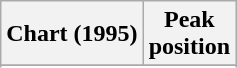<table class="wikitable sortable plainrowheaders">
<tr>
<th>Chart (1995)</th>
<th>Peak<br>position</th>
</tr>
<tr>
</tr>
<tr>
</tr>
<tr>
</tr>
<tr>
</tr>
<tr>
</tr>
<tr>
</tr>
</table>
